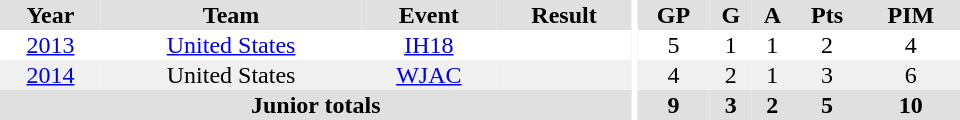<table border="0" cellpadding="1" cellspacing="0" ID="Table3" style="text-align:center; width:40em">
<tr style="background:#e0e0e0;">
<th>Year</th>
<th>Team</th>
<th>Event</th>
<th>Result</th>
<th rowspan="99" style="background:#fff;"></th>
<th>GP</th>
<th>G</th>
<th>A</th>
<th>Pts</th>
<th>PIM</th>
</tr>
<tr>
<td><a href='#'>2013</a></td>
<td><a href='#'>United States</a></td>
<td><a href='#'>IH18</a></td>
<td></td>
<td>5</td>
<td>1</td>
<td>1</td>
<td>2</td>
<td>4</td>
</tr>
<tr style="background:#f0f0f0;">
<td><a href='#'>2014</a></td>
<td>United States</td>
<td><a href='#'>WJAC</a></td>
<td></td>
<td>4</td>
<td>2</td>
<td>1</td>
<td>3</td>
<td>6</td>
</tr>
<tr style="background:#e0e0e0;">
<th colspan="4">Junior totals</th>
<th>9</th>
<th>3</th>
<th>2</th>
<th>5</th>
<th>10</th>
</tr>
</table>
